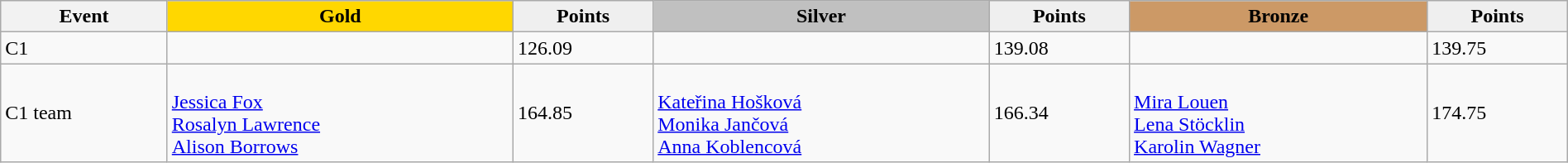<table class="wikitable" width=100%>
<tr>
<th>Event</th>
<td align=center bgcolor="gold"><strong>Gold</strong></td>
<td align=center bgcolor="EFEFEF"><strong>Points</strong></td>
<td align=center bgcolor="silver"><strong>Silver</strong></td>
<td align=center bgcolor="EFEFEF"><strong>Points</strong></td>
<td align=center bgcolor="CC9966"><strong>Bronze</strong></td>
<td align=center bgcolor="EFEFEF"><strong>Points</strong></td>
</tr>
<tr>
<td>C1</td>
<td></td>
<td>126.09</td>
<td></td>
<td>139.08</td>
<td></td>
<td>139.75</td>
</tr>
<tr>
<td>C1 team</td>
<td><br><a href='#'>Jessica Fox</a><br><a href='#'>Rosalyn Lawrence</a><br><a href='#'>Alison Borrows</a></td>
<td>164.85</td>
<td><br><a href='#'>Kateřina Hošková</a><br><a href='#'>Monika Jančová</a><br><a href='#'>Anna Koblencová</a></td>
<td>166.34</td>
<td><br><a href='#'>Mira Louen</a><br><a href='#'>Lena Stöcklin</a><br><a href='#'>Karolin Wagner</a></td>
<td>174.75</td>
</tr>
</table>
